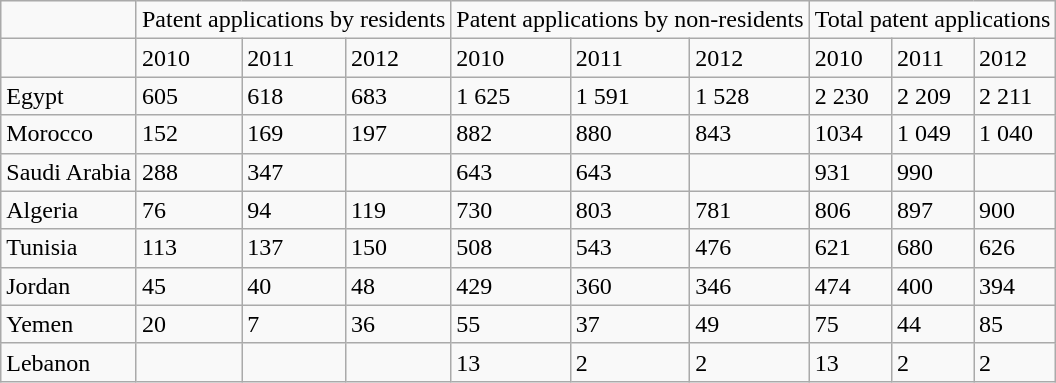<table class="wikitable">
<tr>
<td></td>
<td colspan="3">Patent applications by residents</td>
<td colspan="3">Patent applications by non-residents</td>
<td colspan="3">Total patent applications</td>
</tr>
<tr>
<td></td>
<td>2010</td>
<td>2011</td>
<td>2012</td>
<td>2010</td>
<td>2011</td>
<td>2012</td>
<td>2010</td>
<td>2011</td>
<td>2012</td>
</tr>
<tr>
<td>Egypt</td>
<td>605</td>
<td>618</td>
<td>683</td>
<td>1 625</td>
<td>1 591</td>
<td>1 528</td>
<td>2 230</td>
<td>2 209</td>
<td>2 211</td>
</tr>
<tr>
<td>Morocco</td>
<td>152</td>
<td>169</td>
<td>197</td>
<td>882</td>
<td>880</td>
<td>843</td>
<td>1034</td>
<td>1 049</td>
<td>1 040</td>
</tr>
<tr>
<td>Saudi Arabia</td>
<td>288</td>
<td>347</td>
<td></td>
<td>643</td>
<td>643</td>
<td></td>
<td>931</td>
<td>990</td>
<td></td>
</tr>
<tr>
<td>Algeria</td>
<td>76</td>
<td>94</td>
<td>119</td>
<td>730</td>
<td>803</td>
<td>781</td>
<td>806</td>
<td>897</td>
<td>900</td>
</tr>
<tr>
<td>Tunisia</td>
<td>113</td>
<td>137</td>
<td>150</td>
<td>508</td>
<td>543</td>
<td>476</td>
<td>621</td>
<td>680</td>
<td>626</td>
</tr>
<tr>
<td>Jordan</td>
<td>45</td>
<td>40</td>
<td>48</td>
<td>429</td>
<td>360</td>
<td>346</td>
<td>474</td>
<td>400</td>
<td>394</td>
</tr>
<tr>
<td>Yemen</td>
<td>20</td>
<td>7</td>
<td>36</td>
<td>55</td>
<td>37</td>
<td>49</td>
<td>75</td>
<td>44</td>
<td>85</td>
</tr>
<tr>
<td>Lebanon</td>
<td></td>
<td></td>
<td></td>
<td>13</td>
<td>2</td>
<td>2</td>
<td>13</td>
<td>2</td>
<td>2</td>
</tr>
</table>
